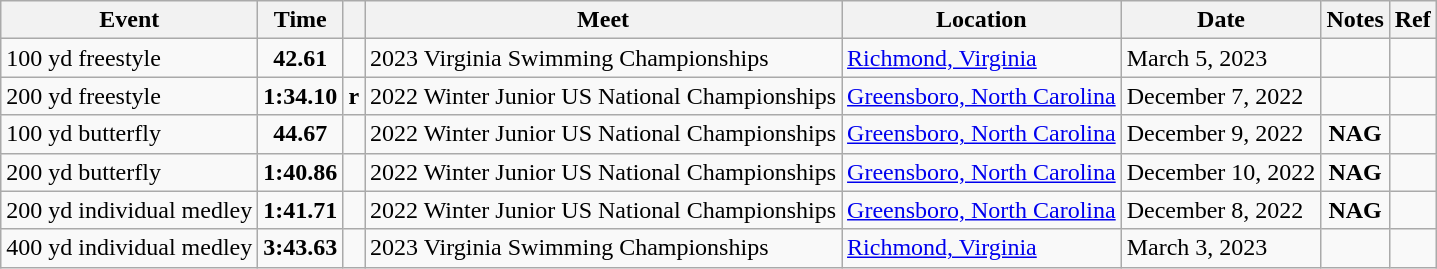<table class="wikitable">
<tr>
<th>Event</th>
<th>Time</th>
<th></th>
<th>Meet</th>
<th>Location</th>
<th>Date</th>
<th>Notes</th>
<th>Ref</th>
</tr>
<tr>
<td>100 yd freestyle</td>
<td style="text-align:center;"><strong>42.61</strong></td>
<td></td>
<td>2023 Virginia Swimming Championships</td>
<td><a href='#'>Richmond, Virginia</a></td>
<td>March 5, 2023</td>
<td style="text-align:center;"></td>
<td style="text-align:center;"></td>
</tr>
<tr>
<td>200 yd freestyle</td>
<td style="text-align:center;"><strong>1:34.10</strong></td>
<td><strong>r</strong></td>
<td>2022 Winter Junior US National Championships</td>
<td><a href='#'>Greensboro, North Carolina</a></td>
<td>December 7, 2022</td>
<td style="text-align:center;"></td>
<td style="text-align:center;"></td>
</tr>
<tr>
<td>100 yd butterfly</td>
<td style="text-align:center;"><strong>44.67</strong></td>
<td></td>
<td>2022 Winter Junior US National Championships</td>
<td><a href='#'>Greensboro, North Carolina</a></td>
<td>December 9, 2022</td>
<td style="text-align:center;"><strong>NAG</strong></td>
<td style="text-align:center;"></td>
</tr>
<tr>
<td>200 yd butterfly</td>
<td style="text-align:center;"><strong>1:40.86</strong></td>
<td></td>
<td>2022 Winter Junior US National Championships</td>
<td><a href='#'>Greensboro, North Carolina</a></td>
<td>December 10, 2022</td>
<td style="text-align:center;"><strong>NAG</strong></td>
<td style="text-align:center;"></td>
</tr>
<tr>
<td>200 yd individual medley</td>
<td style="text-align:center;"><strong>1:41.71</strong></td>
<td></td>
<td>2022 Winter Junior US National Championships</td>
<td><a href='#'>Greensboro, North Carolina</a></td>
<td>December 8, 2022</td>
<td style="text-align:center;"><strong>NAG</strong></td>
<td style="text-align:center;"></td>
</tr>
<tr>
<td>400 yd individual medley</td>
<td style="text-align:center;"><strong>3:43.63</strong></td>
<td></td>
<td>2023 Virginia Swimming Championships</td>
<td><a href='#'>Richmond, Virginia</a></td>
<td>March 3, 2023</td>
<td style="text-align:center;"></td>
<td style="text-align:center;"></td>
</tr>
</table>
